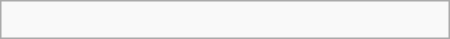<table class="wikitable" border="1" width=300px align="right">
<tr>
<td><br></td>
</tr>
</table>
